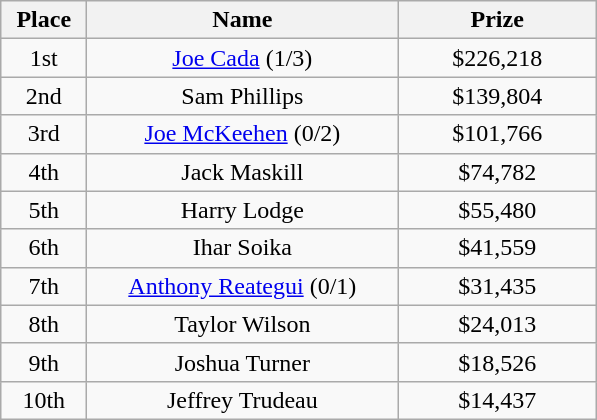<table class="wikitable">
<tr>
<th width="50">Place</th>
<th width="200">Name</th>
<th width="125">Prize</th>
</tr>
<tr>
<td align = "center">1st</td>
<td align = "center"><a href='#'>Joe Cada</a> (1/3)</td>
<td align = "center">$226,218</td>
</tr>
<tr>
<td align = "center">2nd</td>
<td align = "center">Sam Phillips</td>
<td align = "center">$139,804</td>
</tr>
<tr>
<td align = "center">3rd</td>
<td align = "center"><a href='#'>Joe McKeehen</a> (0/2)</td>
<td align = "center">$101,766</td>
</tr>
<tr>
<td align = "center">4th</td>
<td align = "center">Jack Maskill</td>
<td align = "center">$74,782</td>
</tr>
<tr>
<td align = "center">5th</td>
<td align = "center">Harry Lodge</td>
<td align = "center">$55,480</td>
</tr>
<tr>
<td align = "center">6th</td>
<td align = "center">Ihar Soika</td>
<td align = "center">$41,559</td>
</tr>
<tr>
<td align = "center">7th</td>
<td align = "center"><a href='#'>Anthony Reategui</a> (0/1)</td>
<td align = "center">$31,435</td>
</tr>
<tr>
<td align = "center">8th</td>
<td align = "center">Taylor Wilson</td>
<td align = "center">$24,013</td>
</tr>
<tr>
<td align = "center">9th</td>
<td align = "center">Joshua Turner</td>
<td align = "center">$18,526</td>
</tr>
<tr>
<td align = "center">10th</td>
<td align = "center">Jeffrey Trudeau</td>
<td align = "center">$14,437</td>
</tr>
</table>
